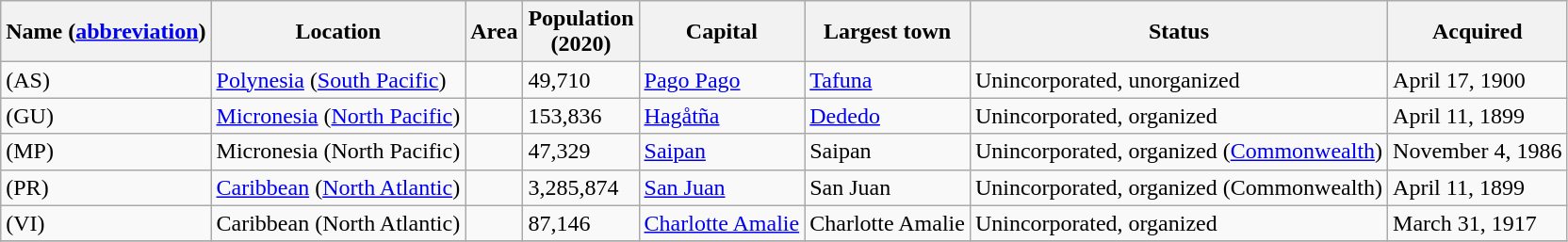<table class="Shortable wikitable sortable">
<tr>
<th>Name (<a href='#'>abbreviation</a>)</th>
<th>Location</th>
<th>Area</th>
<th>Population<br> (2020)</th>
<th>Capital</th>
<th>Largest town</th>
<th>Status</th>
<th>Acquired</th>
</tr>
<tr valign="top">
<td> (AS)</td>
<td><a href='#'>Polynesia</a> (<a href='#'>South Pacific</a>)</td>
<td></td>
<td>49,710</td>
<td><a href='#'>Pago Pago</a></td>
<td><a href='#'>Tafuna</a></td>
<td>Unincorporated, unorganized</td>
<td>April 17, 1900</td>
</tr>
<tr valign="top">
<td> (GU)</td>
<td><a href='#'>Micronesia</a> (<a href='#'>North Pacific</a>)</td>
<td></td>
<td>153,836</td>
<td><a href='#'>Hagåtña</a></td>
<td><a href='#'>Dededo</a></td>
<td>Unincorporated, organized</td>
<td>April 11, 1899</td>
</tr>
<tr valign="top">
<td> (MP)</td>
<td>Micronesia (North Pacific)</td>
<td></td>
<td>47,329</td>
<td><a href='#'>Saipan</a></td>
<td>Saipan</td>
<td>Unincorporated, organized (<a href='#'>Commonwealth</a>)</td>
<td>November 4, 1986</td>
</tr>
<tr valign="top">
<td> (PR)</td>
<td><a href='#'>Caribbean</a> (<a href='#'>North Atlantic</a>)</td>
<td></td>
<td>3,285,874</td>
<td><a href='#'>San Juan</a></td>
<td>San Juan</td>
<td>Unincorporated, organized (Commonwealth)</td>
<td>April 11, 1899</td>
</tr>
<tr valign="top">
<td> (VI)</td>
<td>Caribbean (North Atlantic)</td>
<td></td>
<td>87,146</td>
<td><a href='#'>Charlotte Amalie</a></td>
<td>Charlotte Amalie</td>
<td>Unincorporated, organized</td>
<td>March 31, 1917</td>
</tr>
<tr valign="top">
</tr>
</table>
